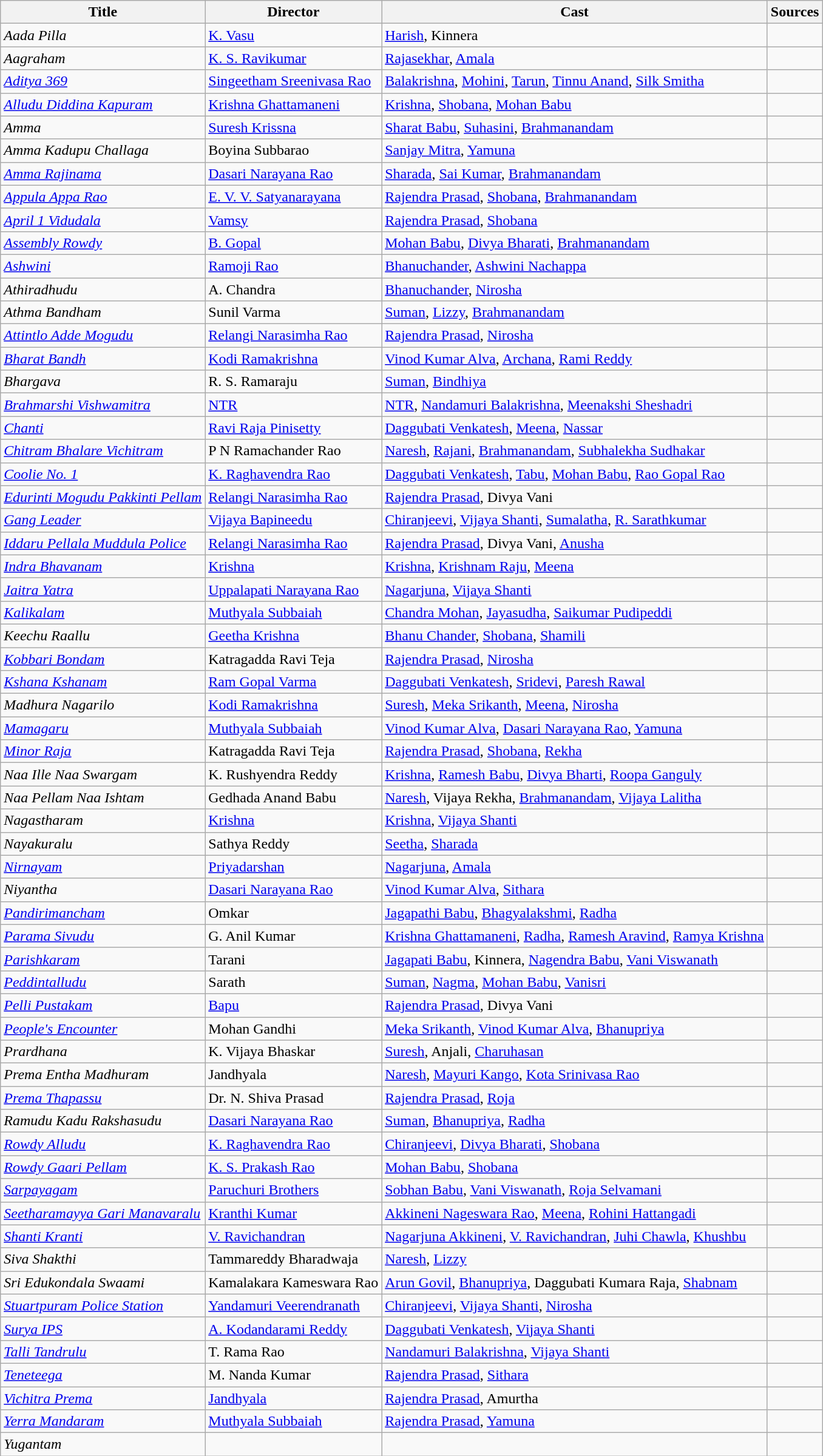<table class="wikitable">
<tr>
<th>Title</th>
<th>Director</th>
<th>Cast</th>
<th>Sources</th>
</tr>
<tr>
<td><em>Aada Pilla</em></td>
<td><a href='#'>K. Vasu</a></td>
<td><a href='#'>Harish</a>, Kinnera</td>
<td></td>
</tr>
<tr>
<td><em>Aagraham</em></td>
<td><a href='#'>K. S. Ravikumar</a></td>
<td><a href='#'>Rajasekhar</a>, <a href='#'>Amala</a></td>
<td></td>
</tr>
<tr>
<td><em><a href='#'>Aditya 369</a></em></td>
<td><a href='#'>Singeetham Sreenivasa Rao</a></td>
<td><a href='#'>Balakrishna</a>, <a href='#'>Mohini</a>, <a href='#'>Tarun</a>, <a href='#'>Tinnu Anand</a>, <a href='#'>Silk Smitha</a></td>
<td></td>
</tr>
<tr>
<td><em><a href='#'>Alludu Diddina Kapuram</a></em></td>
<td><a href='#'>Krishna Ghattamaneni</a></td>
<td><a href='#'>Krishna</a>, <a href='#'>Shobana</a>, <a href='#'>Mohan Babu</a></td>
<td></td>
</tr>
<tr>
<td><em>Amma</em></td>
<td><a href='#'>Suresh Krissna</a></td>
<td><a href='#'>Sharat Babu</a>, <a href='#'>Suhasini</a>, <a href='#'>Brahmanandam</a></td>
<td></td>
</tr>
<tr>
<td><em>Amma Kadupu Challaga</em></td>
<td>Boyina Subbarao</td>
<td><a href='#'>Sanjay Mitra</a>, <a href='#'>Yamuna</a></td>
<td></td>
</tr>
<tr>
<td><em><a href='#'>Amma Rajinama</a></em></td>
<td><a href='#'>Dasari Narayana Rao</a></td>
<td><a href='#'>Sharada</a>, <a href='#'>Sai Kumar</a>, <a href='#'>Brahmanandam</a></td>
<td></td>
</tr>
<tr>
<td><em><a href='#'>Appula Appa Rao</a></em></td>
<td><a href='#'>E. V. V. Satyanarayana</a></td>
<td><a href='#'>Rajendra Prasad</a>, <a href='#'>Shobana</a>, <a href='#'>Brahmanandam</a></td>
<td></td>
</tr>
<tr>
<td><em><a href='#'>April 1 Vidudala</a></em></td>
<td><a href='#'>Vamsy</a></td>
<td><a href='#'>Rajendra Prasad</a>, <a href='#'>Shobana</a></td>
<td></td>
</tr>
<tr>
<td><em><a href='#'>Assembly Rowdy</a></em></td>
<td><a href='#'>B. Gopal</a></td>
<td><a href='#'>Mohan Babu</a>, <a href='#'>Divya Bharati</a>, <a href='#'>Brahmanandam</a></td>
<td></td>
</tr>
<tr>
<td><em><a href='#'>Ashwini</a></em></td>
<td><a href='#'>Ramoji Rao</a></td>
<td><a href='#'>Bhanuchander</a>, <a href='#'>Ashwini Nachappa</a></td>
<td></td>
</tr>
<tr>
<td><em>Athiradhudu</em></td>
<td>A. Chandra</td>
<td><a href='#'>Bhanuchander</a>, <a href='#'>Nirosha</a></td>
<td></td>
</tr>
<tr>
<td><em>Athma Bandham</em></td>
<td>Sunil Varma</td>
<td><a href='#'>Suman</a>, <a href='#'>Lizzy</a>, <a href='#'>Brahmanandam</a></td>
<td></td>
</tr>
<tr>
<td><em><a href='#'>Attintlo Adde Mogudu</a></em></td>
<td><a href='#'>Relangi Narasimha Rao</a></td>
<td><a href='#'>Rajendra Prasad</a>, <a href='#'>Nirosha</a></td>
<td></td>
</tr>
<tr>
<td><em><a href='#'>Bharat Bandh</a></em></td>
<td><a href='#'>Kodi Ramakrishna</a></td>
<td><a href='#'>Vinod Kumar Alva</a>, <a href='#'>Archana</a>, <a href='#'>Rami Reddy</a></td>
<td></td>
</tr>
<tr>
<td><em>Bhargava</em></td>
<td>R. S. Ramaraju</td>
<td><a href='#'>Suman</a>, <a href='#'>Bindhiya</a></td>
<td></td>
</tr>
<tr>
<td><em><a href='#'>Brahmarshi Vishwamitra</a></em></td>
<td><a href='#'>NTR</a></td>
<td><a href='#'>NTR</a>, <a href='#'>Nandamuri Balakrishna</a>, <a href='#'>Meenakshi Sheshadri</a></td>
<td></td>
</tr>
<tr>
<td><em><a href='#'>Chanti</a></em></td>
<td><a href='#'>Ravi Raja Pinisetty</a></td>
<td><a href='#'>Daggubati Venkatesh</a>, <a href='#'>Meena</a>, <a href='#'>Nassar</a></td>
<td></td>
</tr>
<tr>
<td><em><a href='#'>Chitram Bhalare Vichitram</a></em></td>
<td>P N Ramachander Rao</td>
<td><a href='#'>Naresh</a>, <a href='#'>Rajani</a>, <a href='#'>Brahmanandam</a>, <a href='#'>Subhalekha Sudhakar</a></td>
<td></td>
</tr>
<tr>
<td><em><a href='#'>Coolie No. 1</a></em></td>
<td><a href='#'>K. Raghavendra Rao</a></td>
<td><a href='#'>Daggubati Venkatesh</a>, <a href='#'>Tabu</a>, <a href='#'>Mohan Babu</a>, <a href='#'>Rao Gopal Rao</a></td>
<td></td>
</tr>
<tr>
<td><em><a href='#'>Edurinti Mogudu Pakkinti Pellam</a></em></td>
<td><a href='#'>Relangi Narasimha Rao</a></td>
<td><a href='#'>Rajendra Prasad</a>, Divya Vani</td>
<td></td>
</tr>
<tr>
<td><em><a href='#'>Gang Leader</a></em></td>
<td><a href='#'>Vijaya Bapineedu</a></td>
<td><a href='#'>Chiranjeevi</a>, <a href='#'>Vijaya Shanti</a>, <a href='#'>Sumalatha</a>, <a href='#'>R. Sarathkumar</a></td>
<td></td>
</tr>
<tr>
<td><em><a href='#'>Iddaru Pellala Muddula Police</a></em></td>
<td><a href='#'>Relangi Narasimha Rao</a></td>
<td><a href='#'>Rajendra Prasad</a>, Divya Vani, <a href='#'>Anusha</a></td>
<td></td>
</tr>
<tr>
<td><em><a href='#'>Indra Bhavanam</a></em></td>
<td><a href='#'>Krishna</a></td>
<td><a href='#'>Krishna</a>, <a href='#'>Krishnam Raju</a>, <a href='#'>Meena</a></td>
<td></td>
</tr>
<tr>
<td><em><a href='#'>Jaitra Yatra</a></em></td>
<td><a href='#'>Uppalapati Narayana Rao</a></td>
<td><a href='#'>Nagarjuna</a>, <a href='#'>Vijaya Shanti</a></td>
<td></td>
</tr>
<tr>
<td><em><a href='#'>Kalikalam</a></em></td>
<td><a href='#'>Muthyala Subbaiah</a></td>
<td><a href='#'>Chandra Mohan</a>, <a href='#'>Jayasudha</a>, <a href='#'>Saikumar Pudipeddi</a></td>
<td></td>
</tr>
<tr>
<td><em>Keechu Raallu</em></td>
<td><a href='#'>Geetha Krishna</a></td>
<td><a href='#'>Bhanu Chander</a>, <a href='#'>Shobana</a>, <a href='#'>Shamili</a></td>
<td></td>
</tr>
<tr>
<td><em><a href='#'>Kobbari Bondam</a></em></td>
<td>Katragadda Ravi Teja</td>
<td><a href='#'>Rajendra Prasad</a>, <a href='#'>Nirosha</a></td>
<td></td>
</tr>
<tr>
<td><em><a href='#'>Kshana Kshanam</a></em></td>
<td><a href='#'>Ram Gopal Varma</a></td>
<td><a href='#'>Daggubati Venkatesh</a>, <a href='#'>Sridevi</a>, <a href='#'>Paresh Rawal</a></td>
<td></td>
</tr>
<tr>
<td><em>Madhura Nagarilo</em></td>
<td><a href='#'>Kodi Ramakrishna</a></td>
<td><a href='#'>Suresh</a>, <a href='#'>Meka Srikanth</a>, <a href='#'>Meena</a>, <a href='#'>Nirosha</a></td>
<td></td>
</tr>
<tr>
<td><em><a href='#'>Mamagaru</a></em></td>
<td><a href='#'>Muthyala Subbaiah</a></td>
<td><a href='#'>Vinod Kumar Alva</a>, <a href='#'>Dasari Narayana Rao</a>, <a href='#'>Yamuna</a></td>
<td></td>
</tr>
<tr>
<td><em><a href='#'>Minor Raja</a></em></td>
<td>Katragadda Ravi Teja</td>
<td><a href='#'>Rajendra Prasad</a>, <a href='#'>Shobana</a>, <a href='#'>Rekha</a></td>
<td></td>
</tr>
<tr>
<td><em>Naa Ille Naa Swargam</em></td>
<td>K. Rushyendra Reddy</td>
<td><a href='#'>Krishna</a>, <a href='#'>Ramesh Babu</a>, <a href='#'>Divya Bharti</a>, <a href='#'>Roopa Ganguly</a></td>
<td></td>
</tr>
<tr>
<td><em>Naa Pellam Naa Ishtam</em></td>
<td>Gedhada Anand Babu</td>
<td><a href='#'>Naresh</a>, Vijaya Rekha, <a href='#'>Brahmanandam</a>, <a href='#'>Vijaya Lalitha</a></td>
<td></td>
</tr>
<tr>
<td><em>Nagastharam </em></td>
<td><a href='#'>Krishna</a></td>
<td><a href='#'>Krishna</a>, <a href='#'>Vijaya Shanti</a></td>
<td></td>
</tr>
<tr>
<td><em>Nayakuralu</em></td>
<td>Sathya Reddy</td>
<td><a href='#'>Seetha</a>, <a href='#'>Sharada</a></td>
<td></td>
</tr>
<tr>
<td><em><a href='#'>Nirnayam</a></em></td>
<td><a href='#'>Priyadarshan</a></td>
<td><a href='#'>Nagarjuna</a>, <a href='#'>Amala</a></td>
<td></td>
</tr>
<tr>
<td><em>Niyantha</em></td>
<td><a href='#'>Dasari Narayana Rao</a></td>
<td><a href='#'>Vinod Kumar Alva</a>, <a href='#'>Sithara</a></td>
<td></td>
</tr>
<tr>
<td><em><a href='#'>Pandirimancham</a></em></td>
<td>Omkar</td>
<td><a href='#'>Jagapathi Babu</a>, <a href='#'>Bhagyalakshmi</a>, <a href='#'>Radha</a></td>
<td></td>
</tr>
<tr>
<td><em><a href='#'>Parama Sivudu</a></em></td>
<td>G. Anil Kumar</td>
<td><a href='#'>Krishna Ghattamaneni</a>, <a href='#'>Radha</a>, <a href='#'>Ramesh Aravind</a>, <a href='#'>Ramya Krishna</a></td>
<td></td>
</tr>
<tr>
<td><em><a href='#'>Parishkaram</a></em></td>
<td>Tarani</td>
<td><a href='#'>Jagapati Babu</a>, Kinnera, <a href='#'>Nagendra Babu</a>, <a href='#'>Vani Viswanath</a></td>
<td></td>
</tr>
<tr>
<td><em><a href='#'>Peddintalludu</a></em></td>
<td>Sarath</td>
<td><a href='#'>Suman</a>, <a href='#'>Nagma</a>, <a href='#'>Mohan Babu</a>, <a href='#'>Vanisri</a></td>
<td></td>
</tr>
<tr>
<td><em><a href='#'>Pelli Pustakam</a></em></td>
<td><a href='#'>Bapu</a></td>
<td><a href='#'>Rajendra Prasad</a>, Divya Vani</td>
<td></td>
</tr>
<tr>
<td><em><a href='#'>People's Encounter</a></em></td>
<td>Mohan Gandhi</td>
<td><a href='#'>Meka Srikanth</a>, <a href='#'>Vinod Kumar Alva</a>, <a href='#'>Bhanupriya</a></td>
<td></td>
</tr>
<tr>
<td><em>Prardhana</em></td>
<td>K. Vijaya Bhaskar</td>
<td><a href='#'>Suresh</a>, Anjali, <a href='#'>Charuhasan</a></td>
<td></td>
</tr>
<tr>
<td><em>Prema Entha Madhuram</em></td>
<td>Jandhyala</td>
<td><a href='#'>Naresh</a>, <a href='#'>Mayuri Kango</a>, <a href='#'>Kota Srinivasa Rao</a></td>
<td></td>
</tr>
<tr>
<td><em><a href='#'>Prema Thapassu</a></em></td>
<td>Dr. N. Shiva Prasad</td>
<td><a href='#'>Rajendra Prasad</a>, <a href='#'>Roja</a></td>
<td></td>
</tr>
<tr>
<td><em>Ramudu Kadu Rakshasudu</em></td>
<td><a href='#'>Dasari Narayana Rao</a></td>
<td><a href='#'>Suman</a>, <a href='#'>Bhanupriya</a>, <a href='#'>Radha</a></td>
<td></td>
</tr>
<tr>
<td><em><a href='#'>Rowdy Alludu</a></em></td>
<td><a href='#'>K. Raghavendra Rao</a></td>
<td><a href='#'>Chiranjeevi</a>, <a href='#'>Divya Bharati</a>, <a href='#'>Shobana</a></td>
<td></td>
</tr>
<tr>
<td><em><a href='#'>Rowdy Gaari Pellam</a></em></td>
<td><a href='#'>K. S. Prakash Rao</a></td>
<td><a href='#'>Mohan Babu</a>, <a href='#'>Shobana</a></td>
<td></td>
</tr>
<tr>
<td><em><a href='#'>Sarpayagam</a></em></td>
<td><a href='#'>Paruchuri Brothers</a></td>
<td><a href='#'>Sobhan Babu</a>, <a href='#'>Vani Viswanath</a>, <a href='#'>Roja Selvamani</a></td>
<td></td>
</tr>
<tr>
<td><em><a href='#'>Seetharamayya Gari Manavaralu</a></em></td>
<td><a href='#'>Kranthi Kumar</a></td>
<td><a href='#'>Akkineni Nageswara Rao</a>, <a href='#'>Meena</a>, <a href='#'>Rohini Hattangadi</a></td>
<td></td>
</tr>
<tr>
<td><em><a href='#'>Shanti Kranti</a></em></td>
<td><a href='#'>V. Ravichandran</a></td>
<td><a href='#'>Nagarjuna Akkineni</a>, <a href='#'>V. Ravichandran</a>, <a href='#'>Juhi Chawla</a>, <a href='#'>Khushbu</a></td>
<td></td>
</tr>
<tr>
<td><em>Siva Shakthi</em></td>
<td>Tammareddy Bharadwaja</td>
<td><a href='#'>Naresh</a>, <a href='#'>Lizzy</a></td>
<td></td>
</tr>
<tr>
<td><em>Sri Edukondala Swaami</em></td>
<td>Kamalakara Kameswara Rao</td>
<td><a href='#'>Arun Govil</a>, <a href='#'>Bhanupriya</a>, Daggubati Kumara Raja, <a href='#'>Shabnam</a></td>
<td></td>
</tr>
<tr>
<td><em><a href='#'>Stuartpuram Police Station</a></em></td>
<td><a href='#'>Yandamuri Veerendranath</a></td>
<td><a href='#'>Chiranjeevi</a>, <a href='#'>Vijaya Shanti</a>, <a href='#'>Nirosha</a></td>
<td></td>
</tr>
<tr>
<td><em><a href='#'>Surya IPS</a></em></td>
<td><a href='#'>A. Kodandarami Reddy</a></td>
<td><a href='#'>Daggubati Venkatesh</a>, <a href='#'>Vijaya Shanti</a></td>
<td></td>
</tr>
<tr>
<td><em><a href='#'>Talli Tandrulu</a></em></td>
<td>T. Rama Rao</td>
<td><a href='#'>Nandamuri Balakrishna</a>, <a href='#'>Vijaya Shanti</a></td>
<td></td>
</tr>
<tr>
<td><em><a href='#'>Teneteega</a></em></td>
<td>M. Nanda Kumar</td>
<td><a href='#'>Rajendra Prasad</a>, <a href='#'>Sithara</a></td>
<td></td>
</tr>
<tr>
<td><em><a href='#'>Vichitra Prema</a></em></td>
<td><a href='#'>Jandhyala</a></td>
<td><a href='#'>Rajendra Prasad</a>, Amurtha</td>
<td></td>
</tr>
<tr>
<td><em><a href='#'>Yerra Mandaram</a></em></td>
<td><a href='#'>Muthyala Subbaiah</a></td>
<td><a href='#'>Rajendra Prasad</a>, <a href='#'>Yamuna</a></td>
<td></td>
</tr>
<tr>
<td><em>Yugantam</em></td>
<td></td>
<td></td>
<td></td>
</tr>
</table>
